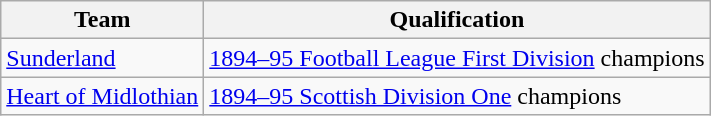<table class="wikitable">
<tr>
<th>Team</th>
<th>Qualification</th>
</tr>
<tr>
<td> <a href='#'>Sunderland</a></td>
<td><a href='#'>1894–95 Football League First Division</a> champions</td>
</tr>
<tr>
<td> <a href='#'>Heart of Midlothian</a></td>
<td><a href='#'>1894–95 Scottish Division One</a> champions</td>
</tr>
</table>
